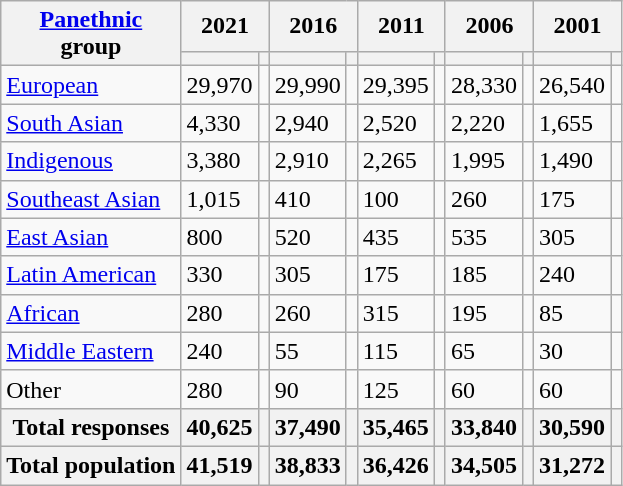<table class="wikitable collapsible sortable">
<tr>
<th rowspan="2"><a href='#'>Panethnic</a><br>group</th>
<th colspan="2">2021</th>
<th colspan="2">2016</th>
<th colspan="2">2011</th>
<th colspan="2">2006</th>
<th colspan="2">2001</th>
</tr>
<tr>
<th><a href='#'></a></th>
<th></th>
<th></th>
<th></th>
<th></th>
<th></th>
<th></th>
<th></th>
<th></th>
<th></th>
</tr>
<tr>
<td><a href='#'>European</a></td>
<td>29,970</td>
<td></td>
<td>29,990</td>
<td></td>
<td>29,395</td>
<td></td>
<td>28,330</td>
<td></td>
<td>26,540</td>
<td></td>
</tr>
<tr>
<td><a href='#'>South Asian</a></td>
<td>4,330</td>
<td></td>
<td>2,940</td>
<td></td>
<td>2,520</td>
<td></td>
<td>2,220</td>
<td></td>
<td>1,655</td>
<td></td>
</tr>
<tr>
<td><a href='#'>Indigenous</a></td>
<td>3,380</td>
<td></td>
<td>2,910</td>
<td></td>
<td>2,265</td>
<td></td>
<td>1,995</td>
<td></td>
<td>1,490</td>
<td></td>
</tr>
<tr>
<td><a href='#'>Southeast Asian</a></td>
<td>1,015</td>
<td></td>
<td>410</td>
<td></td>
<td>100</td>
<td></td>
<td>260</td>
<td></td>
<td>175</td>
<td></td>
</tr>
<tr>
<td><a href='#'>East Asian</a></td>
<td>800</td>
<td></td>
<td>520</td>
<td></td>
<td>435</td>
<td></td>
<td>535</td>
<td></td>
<td>305</td>
<td></td>
</tr>
<tr>
<td><a href='#'>Latin American</a></td>
<td>330</td>
<td></td>
<td>305</td>
<td></td>
<td>175</td>
<td></td>
<td>185</td>
<td></td>
<td>240</td>
<td></td>
</tr>
<tr>
<td><a href='#'>African</a></td>
<td>280</td>
<td></td>
<td>260</td>
<td></td>
<td>315</td>
<td></td>
<td>195</td>
<td></td>
<td>85</td>
<td></td>
</tr>
<tr>
<td><a href='#'>Middle Eastern</a></td>
<td>240</td>
<td></td>
<td>55</td>
<td></td>
<td>115</td>
<td></td>
<td>65</td>
<td></td>
<td>30</td>
<td></td>
</tr>
<tr>
<td>Other</td>
<td>280</td>
<td></td>
<td>90</td>
<td></td>
<td>125</td>
<td></td>
<td>60</td>
<td></td>
<td>60</td>
<td></td>
</tr>
<tr>
<th>Total responses</th>
<th>40,625</th>
<th></th>
<th>37,490</th>
<th></th>
<th>35,465</th>
<th></th>
<th>33,840</th>
<th></th>
<th>30,590</th>
<th></th>
</tr>
<tr>
<th>Total population</th>
<th>41,519</th>
<th></th>
<th>38,833</th>
<th></th>
<th>36,426</th>
<th></th>
<th>34,505</th>
<th></th>
<th>31,272</th>
<th></th>
</tr>
</table>
